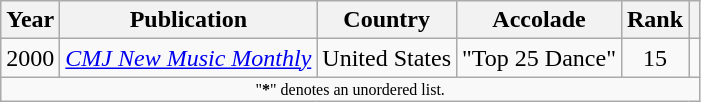<table class="wikitable sortable" style="margin:0em 1em 1em 0pt">
<tr>
<th>Year</th>
<th>Publication</th>
<th>Country</th>
<th>Accolade</th>
<th>Rank</th>
<th class=unsortable></th>
</tr>
<tr>
<td align=center>2000</td>
<td><em><a href='#'>CMJ New Music Monthly</a></em></td>
<td>United States</td>
<td>"Top 25 Dance"</td>
<td align=center>15</td>
<td></td>
</tr>
<tr class="sortbottom">
<td colspan=6 style=font-size:8pt; align=center>"<strong>*</strong>" denotes an unordered list.</td>
</tr>
</table>
